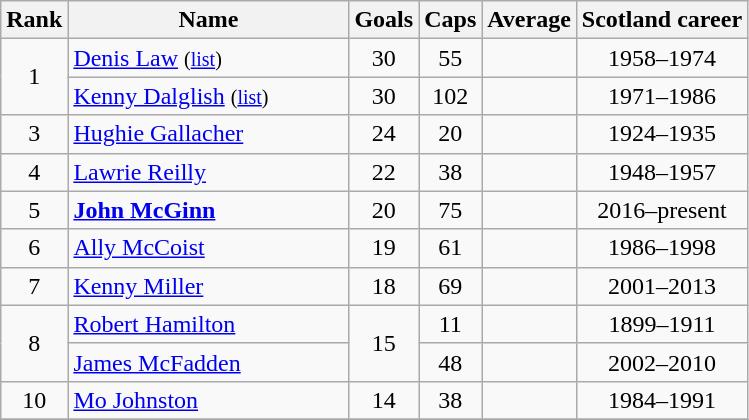<table class="wikitable sortable" style="text-align: center;">
<tr>
<th>Rank</th>
<th class="unsortable" width="180px">Name</th>
<th>Goals</th>
<th>Caps</th>
<th>Average</th>
<th class="unsortable">Scotland career</th>
</tr>
<tr>
<td rowspan=2>1</td>
<td align="left"><a href='#'>Denis Law</a> <small>(<a href='#'>list</a>)</small></td>
<td>30</td>
<td>55</td>
<td></td>
<td>1958–1974</td>
</tr>
<tr>
<td align="left"><a href='#'>Kenny Dalglish</a> <small>(<a href='#'>list</a>)</small></td>
<td>30</td>
<td>102</td>
<td></td>
<td>1971–1986</td>
</tr>
<tr>
<td>3</td>
<td align="left"><a href='#'>Hughie Gallacher</a></td>
<td>24</td>
<td>20</td>
<td></td>
<td>1924–1935</td>
</tr>
<tr>
<td>4</td>
<td align="left"><a href='#'>Lawrie Reilly</a></td>
<td>22</td>
<td>38</td>
<td></td>
<td>1948–1957</td>
</tr>
<tr>
<td>5</td>
<td align="left"><strong><a href='#'>John McGinn</a></strong></td>
<td>20</td>
<td>75</td>
<td></td>
<td>2016–present</td>
</tr>
<tr>
<td>6</td>
<td align="left"><a href='#'>Ally McCoist</a></td>
<td>19</td>
<td>61</td>
<td></td>
<td>1986–1998</td>
</tr>
<tr>
<td>7</td>
<td align="left"><a href='#'>Kenny Miller</a></td>
<td>18</td>
<td>69</td>
<td></td>
<td>2001–2013</td>
</tr>
<tr>
<td rowspan=2>8</td>
<td align="left"><a href='#'>Robert Hamilton</a></td>
<td rowspan="2">15</td>
<td>11</td>
<td></td>
<td>1899–1911</td>
</tr>
<tr>
<td align="left"><a href='#'>James McFadden</a></td>
<td>48</td>
<td></td>
<td>2002–2010</td>
</tr>
<tr>
<td>10</td>
<td align="left"><a href='#'>Mo Johnston</a></td>
<td>14</td>
<td>38</td>
<td></td>
<td>1984–1991</td>
</tr>
<tr>
</tr>
</table>
